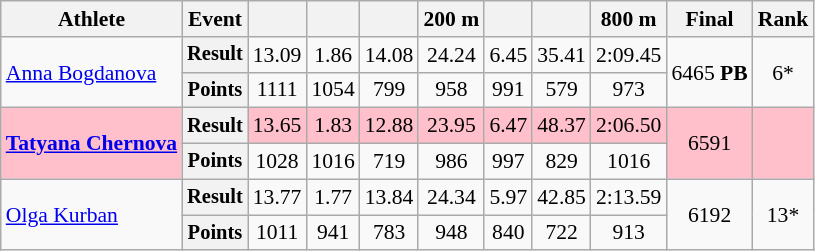<table class="wikitable" style="font-size:90%">
<tr>
<th>Athlete</th>
<th>Event</th>
<th></th>
<th></th>
<th></th>
<th>200 m</th>
<th></th>
<th></th>
<th>800 m</th>
<th>Final</th>
<th>Rank</th>
</tr>
<tr align=center>
<td rowspan=2 align=left><a href='#'>Anna Bogdanova</a></td>
<th style="font-size:95%">Result</th>
<td>13.09</td>
<td>1.86</td>
<td>14.08</td>
<td>24.24</td>
<td>6.45</td>
<td>35.41</td>
<td>2:09.45</td>
<td rowspan=2>6465 <strong>PB</strong></td>
<td rowspan=2>6*</td>
</tr>
<tr align=center>
<th style="font-size:95%">Points</th>
<td>1111</td>
<td>1054</td>
<td>799</td>
<td>958</td>
<td>991</td>
<td>579</td>
<td>973</td>
</tr>
<tr align=center bgcolor="pink">
<td rowspan=2 align=left><strong><a href='#'>Tatyana Chernova</a></strong></td>
<th style="font-size:95%">Result</th>
<td>13.65</td>
<td>1.83</td>
<td>12.88</td>
<td>23.95</td>
<td>6.47</td>
<td>48.37</td>
<td>2:06.50</td>
<td rowspan=2>6591</td>
<td rowspan=2></td>
</tr>
<tr align=center>
<th style="font-size:95%">Points</th>
<td>1028</td>
<td>1016</td>
<td>719</td>
<td>986</td>
<td>997</td>
<td>829</td>
<td>1016</td>
</tr>
<tr align=center>
<td rowspan=2 align=left><a href='#'>Olga Kurban</a></td>
<th style="font-size:95%">Result</th>
<td>13.77</td>
<td>1.77</td>
<td>13.84</td>
<td>24.34</td>
<td>5.97</td>
<td>42.85</td>
<td>2:13.59</td>
<td rowspan=2>6192</td>
<td rowspan=2>13*</td>
</tr>
<tr align=center>
<th style="font-size:95%">Points</th>
<td>1011</td>
<td>941</td>
<td>783</td>
<td>948</td>
<td>840</td>
<td>722</td>
<td>913</td>
</tr>
</table>
